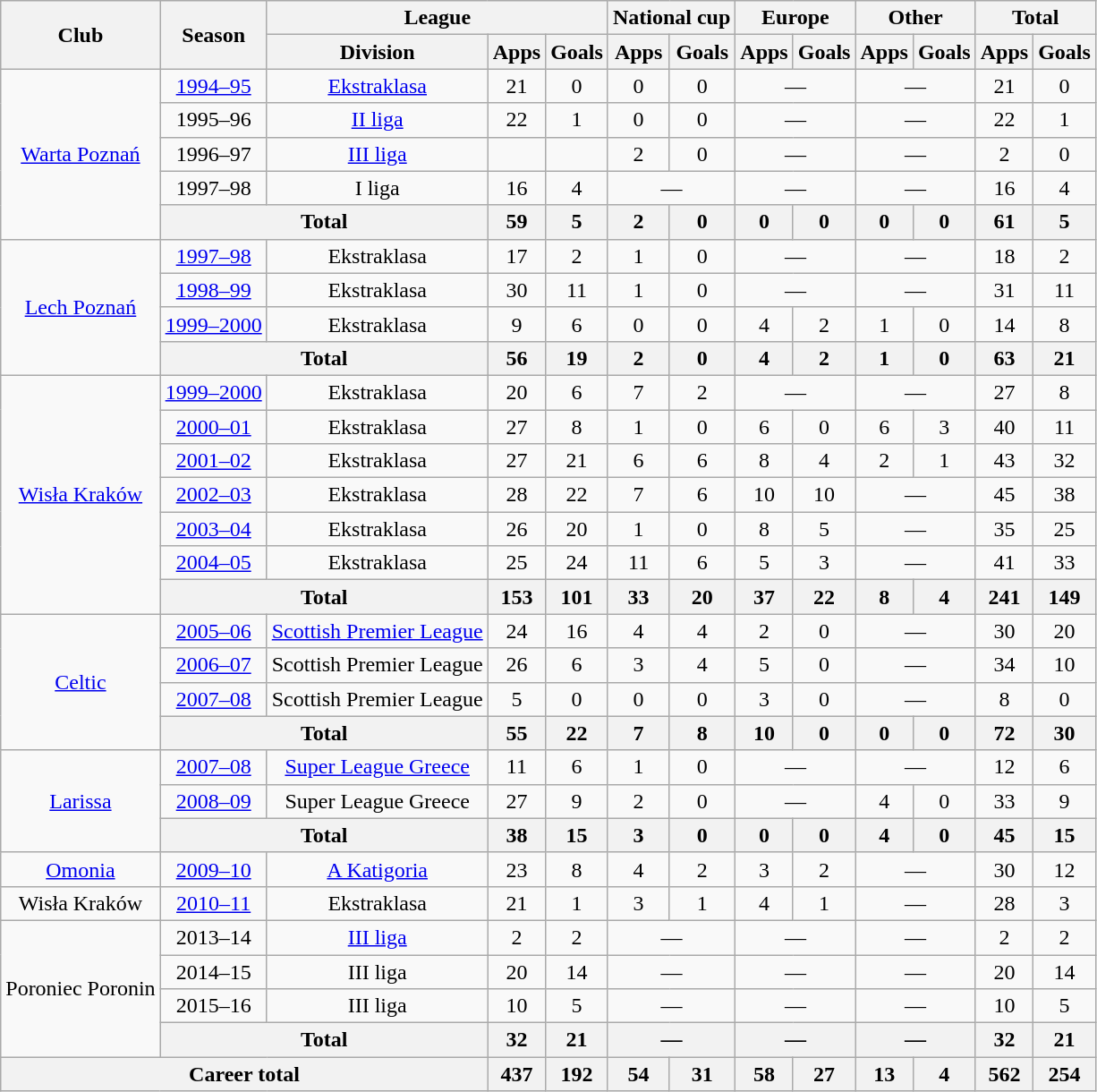<table class="wikitable" style="text-align:center">
<tr>
<th rowspan="2">Club</th>
<th rowspan="2">Season</th>
<th colspan="3">League</th>
<th colspan="2">National cup</th>
<th colspan="2">Europe</th>
<th colspan="2">Other</th>
<th colspan="2">Total</th>
</tr>
<tr>
<th>Division</th>
<th>Apps</th>
<th>Goals</th>
<th>Apps</th>
<th>Goals</th>
<th>Apps</th>
<th>Goals</th>
<th>Apps</th>
<th>Goals</th>
<th>Apps</th>
<th>Goals</th>
</tr>
<tr>
<td rowspan="5"><a href='#'>Warta Poznań</a></td>
<td><a href='#'>1994–95</a></td>
<td><a href='#'>Ekstraklasa</a></td>
<td>21</td>
<td>0</td>
<td>0</td>
<td>0</td>
<td colspan="2">—</td>
<td colspan="2">—</td>
<td>21</td>
<td>0</td>
</tr>
<tr>
<td>1995–96</td>
<td><a href='#'>II liga</a></td>
<td>22</td>
<td>1</td>
<td>0</td>
<td>0</td>
<td colspan="2">—</td>
<td colspan="2">—</td>
<td>22</td>
<td>1</td>
</tr>
<tr>
<td>1996–97</td>
<td><a href='#'>III liga</a></td>
<td></td>
<td></td>
<td>2</td>
<td>0</td>
<td colspan="2">—</td>
<td colspan="2">—</td>
<td>2</td>
<td>0</td>
</tr>
<tr>
<td>1997–98</td>
<td>I liga</td>
<td>16</td>
<td>4</td>
<td colspan="2">—</td>
<td colspan="2">—</td>
<td colspan="2">—</td>
<td>16</td>
<td>4</td>
</tr>
<tr>
<th colspan="2">Total</th>
<th>59</th>
<th>5</th>
<th>2</th>
<th>0</th>
<th>0</th>
<th>0</th>
<th>0</th>
<th>0</th>
<th>61</th>
<th>5</th>
</tr>
<tr>
<td rowspan="4"><a href='#'>Lech Poznań</a></td>
<td><a href='#'>1997–98</a></td>
<td>Ekstraklasa</td>
<td>17</td>
<td>2</td>
<td>1</td>
<td>0</td>
<td colspan="2">—</td>
<td colspan="2">—</td>
<td>18</td>
<td>2</td>
</tr>
<tr>
<td><a href='#'>1998–99</a></td>
<td>Ekstraklasa</td>
<td>30</td>
<td>11</td>
<td>1</td>
<td>0</td>
<td colspan="2">—</td>
<td colspan="2">—</td>
<td>31</td>
<td>11</td>
</tr>
<tr>
<td><a href='#'>1999–2000</a></td>
<td>Ekstraklasa</td>
<td>9</td>
<td>6</td>
<td>0</td>
<td>0</td>
<td>4</td>
<td>2</td>
<td>1</td>
<td>0</td>
<td>14</td>
<td>8</td>
</tr>
<tr>
<th colspan="2">Total</th>
<th>56</th>
<th>19</th>
<th>2</th>
<th>0</th>
<th>4</th>
<th>2</th>
<th>1</th>
<th>0</th>
<th>63</th>
<th>21</th>
</tr>
<tr>
<td rowspan="7"><a href='#'>Wisła Kraków</a></td>
<td><a href='#'>1999–2000</a></td>
<td>Ekstraklasa</td>
<td>20</td>
<td>6</td>
<td>7</td>
<td>2</td>
<td colspan="2">—</td>
<td colspan="2">—</td>
<td>27</td>
<td>8</td>
</tr>
<tr>
<td><a href='#'>2000–01</a></td>
<td>Ekstraklasa</td>
<td>27</td>
<td>8</td>
<td>1</td>
<td>0</td>
<td>6</td>
<td>0</td>
<td>6</td>
<td>3</td>
<td>40</td>
<td>11</td>
</tr>
<tr>
<td><a href='#'>2001–02</a></td>
<td>Ekstraklasa</td>
<td>27</td>
<td>21</td>
<td>6</td>
<td>6</td>
<td>8</td>
<td>4</td>
<td>2</td>
<td>1</td>
<td>43</td>
<td>32</td>
</tr>
<tr>
<td><a href='#'>2002–03</a></td>
<td>Ekstraklasa</td>
<td>28</td>
<td>22</td>
<td>7</td>
<td>6</td>
<td>10</td>
<td>10</td>
<td colspan="2">—</td>
<td>45</td>
<td>38</td>
</tr>
<tr>
<td><a href='#'>2003–04</a></td>
<td>Ekstraklasa</td>
<td>26</td>
<td>20</td>
<td>1</td>
<td>0</td>
<td>8</td>
<td>5</td>
<td colspan="2">—</td>
<td>35</td>
<td>25</td>
</tr>
<tr>
<td><a href='#'>2004–05</a></td>
<td>Ekstraklasa</td>
<td>25</td>
<td>24</td>
<td>11</td>
<td>6</td>
<td>5</td>
<td>3</td>
<td colspan="2">—</td>
<td>41</td>
<td>33</td>
</tr>
<tr>
<th colspan="2">Total</th>
<th>153</th>
<th>101</th>
<th>33</th>
<th>20</th>
<th>37</th>
<th>22</th>
<th>8</th>
<th>4</th>
<th>241</th>
<th>149</th>
</tr>
<tr>
<td rowspan="4"><a href='#'>Celtic</a></td>
<td><a href='#'>2005–06</a></td>
<td><a href='#'>Scottish Premier League</a></td>
<td>24</td>
<td>16</td>
<td>4</td>
<td>4</td>
<td>2</td>
<td>0</td>
<td colspan="2">—</td>
<td>30</td>
<td>20</td>
</tr>
<tr>
<td><a href='#'>2006–07</a></td>
<td>Scottish Premier League</td>
<td>26</td>
<td>6</td>
<td>3</td>
<td>4</td>
<td>5</td>
<td>0</td>
<td colspan="2">—</td>
<td>34</td>
<td>10</td>
</tr>
<tr>
<td><a href='#'>2007–08</a></td>
<td>Scottish Premier League</td>
<td>5</td>
<td>0</td>
<td>0</td>
<td>0</td>
<td>3</td>
<td>0</td>
<td colspan="2">—</td>
<td>8</td>
<td>0</td>
</tr>
<tr>
<th colspan="2">Total</th>
<th>55</th>
<th>22</th>
<th>7</th>
<th>8</th>
<th>10</th>
<th>0</th>
<th>0</th>
<th>0</th>
<th>72</th>
<th>30</th>
</tr>
<tr>
<td rowspan="3"><a href='#'>Larissa</a></td>
<td><a href='#'>2007–08</a></td>
<td><a href='#'>Super League Greece</a></td>
<td>11</td>
<td>6</td>
<td>1</td>
<td>0</td>
<td colspan="2">—</td>
<td colspan="2">—</td>
<td>12</td>
<td>6</td>
</tr>
<tr>
<td><a href='#'>2008–09</a></td>
<td>Super League Greece</td>
<td>27</td>
<td>9</td>
<td>2</td>
<td>0</td>
<td colspan="2">—</td>
<td>4</td>
<td>0</td>
<td>33</td>
<td>9</td>
</tr>
<tr>
<th colspan="2">Total</th>
<th>38</th>
<th>15</th>
<th>3</th>
<th>0</th>
<th>0</th>
<th>0</th>
<th>4</th>
<th>0</th>
<th>45</th>
<th>15</th>
</tr>
<tr>
<td><a href='#'>Omonia</a></td>
<td><a href='#'>2009–10</a></td>
<td><a href='#'>A Katigoria</a></td>
<td>23</td>
<td>8</td>
<td>4</td>
<td>2</td>
<td>3</td>
<td>2</td>
<td colspan="2">—</td>
<td>30</td>
<td>12</td>
</tr>
<tr>
<td>Wisła Kraków</td>
<td><a href='#'>2010–11</a></td>
<td>Ekstraklasa</td>
<td>21</td>
<td>1</td>
<td>3</td>
<td>1</td>
<td>4</td>
<td>1</td>
<td colspan="2">—</td>
<td>28</td>
<td>3</td>
</tr>
<tr>
<td rowspan="4">Poroniec Poronin</td>
<td>2013–14</td>
<td><a href='#'>III liga</a></td>
<td>2</td>
<td>2</td>
<td colspan="2">—</td>
<td colspan="2">—</td>
<td colspan="2">—</td>
<td>2</td>
<td>2</td>
</tr>
<tr>
<td>2014–15</td>
<td>III liga</td>
<td>20</td>
<td>14</td>
<td colspan="2">—</td>
<td colspan="2">—</td>
<td colspan="2">—</td>
<td>20</td>
<td>14</td>
</tr>
<tr>
<td>2015–16</td>
<td>III liga</td>
<td>10</td>
<td>5</td>
<td colspan="2">—</td>
<td colspan="2">—</td>
<td colspan="2">—</td>
<td>10</td>
<td>5</td>
</tr>
<tr>
<th colspan="2">Total</th>
<th>32</th>
<th>21</th>
<th colspan="2">—</th>
<th colspan="2">—</th>
<th colspan="2">—</th>
<th>32</th>
<th>21</th>
</tr>
<tr>
<th colspan="3">Career total</th>
<th>437</th>
<th>192</th>
<th>54</th>
<th>31</th>
<th>58</th>
<th>27</th>
<th>13</th>
<th>4</th>
<th>562</th>
<th>254</th>
</tr>
</table>
